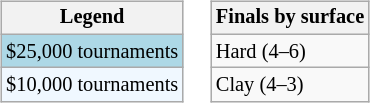<table>
<tr valign=top>
<td><br><table class=wikitable style="font-size:85%">
<tr>
<th>Legend</th>
</tr>
<tr style="background:lightblue;">
<td>$25,000 tournaments</td>
</tr>
<tr style="background:#f0f8ff;">
<td>$10,000 tournaments</td>
</tr>
</table>
</td>
<td><br><table class=wikitable style="font-size:85%">
<tr>
<th>Finals by surface</th>
</tr>
<tr>
<td>Hard (4–6)</td>
</tr>
<tr>
<td>Clay (4–3)</td>
</tr>
</table>
</td>
</tr>
</table>
